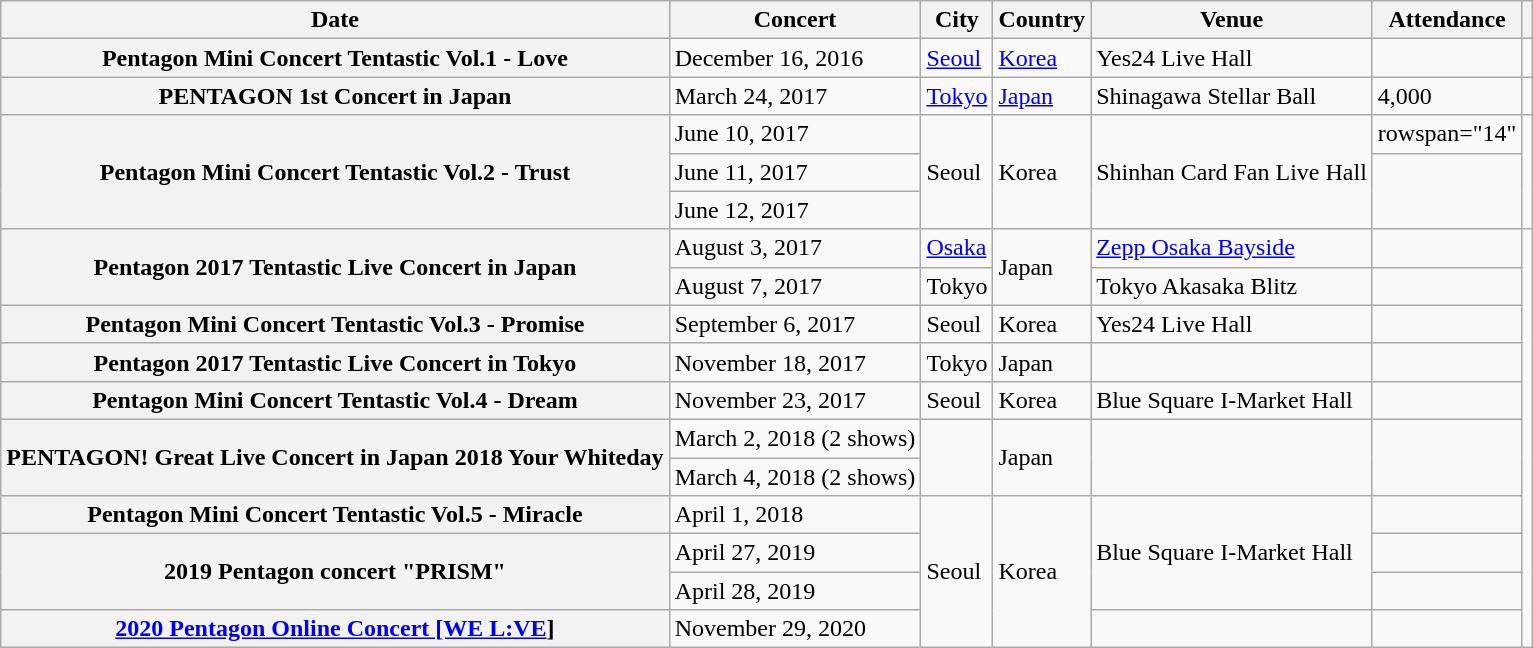<table class="wikitable sortable plainrowheaders">
<tr>
<th>Date</th>
<th>Concert</th>
<th>City</th>
<th>Country</th>
<th>Venue</th>
<th>Attendance</th>
<th></th>
</tr>
<tr>
<th scope="row">Pentagon Mini Concert Tentastic Vol.1 - Love</th>
<td>December 16, 2016</td>
<td><a href='#'>Seoul</a></td>
<td><a href='#'>Korea</a></td>
<td>Yes24 Live Hall</td>
<td></td>
<td></td>
</tr>
<tr>
<th scope="row">PENTAGON 1st Concert in Japan</th>
<td>March 24, 2017</td>
<td><a href='#'>Tokyo</a></td>
<td><a href='#'>Japan</a></td>
<td>Shinagawa Stellar Ball</td>
<td>4,000</td>
<td></td>
</tr>
<tr>
<th rowspan="3" scope="row">Pentagon Mini Concert Tentastic Vol.2 - Trust</th>
<td>June 10, 2017</td>
<td rowspan="3">Seoul</td>
<td rowspan="3">Korea</td>
<td rowspan="3">Shinhan Card Fan Live Hall</td>
<td>rowspan="14" </td>
<td rowspan="3"></td>
</tr>
<tr>
<td>June 11, 2017</td>
</tr>
<tr>
<td>June 12, 2017</td>
</tr>
<tr>
<th rowspan="2" scope="row">Pentagon 2017 Tentastic Live Concert in Japan</th>
<td>August 3, 2017</td>
<td><a href='#'>Osaka</a></td>
<td rowspan="2">Japan</td>
<td><a href='#'>Zepp Osaka Bayside</a></td>
<td></td>
</tr>
<tr>
<td>August 7, 2017</td>
<td>Tokyo</td>
<td>Tokyo Akasaka Blitz</td>
<td></td>
</tr>
<tr>
<th scope="row">Pentagon Mini Concert Tentastic Vol.3 - Promise</th>
<td>September 6, 2017</td>
<td>Seoul</td>
<td>Korea</td>
<td>Yes24 Live Hall</td>
<td></td>
</tr>
<tr>
<th scope="row">Pentagon 2017 Tentastic Live Concert in Tokyo</th>
<td>November 18, 2017</td>
<td>Tokyo</td>
<td>Japan</td>
<td></td>
<td></td>
</tr>
<tr>
<th scope="row">Pentagon Mini Concert Tentastic Vol.4 - Dream</th>
<td>November 23, 2017</td>
<td>Seoul</td>
<td>Korea</td>
<td>Blue Square I-Market Hall</td>
<td></td>
</tr>
<tr>
<th rowspan="2" scope="row">PENTAGON! Great Live Concert in Japan 2018 Your Whiteday</th>
<td>March 2, 2018 (2 shows)</td>
<td rowspan="2"></td>
<td rowspan="2">Japan</td>
<td rowspan="2"></td>
<td rowspan="2"></td>
</tr>
<tr>
<td>March 4, 2018 (2 shows)</td>
</tr>
<tr>
<th scope="row">Pentagon Mini Concert Tentastic Vol.5 - Miracle</th>
<td>April 1, 2018</td>
<td rowspan="4">Seoul</td>
<td rowspan="4">Korea</td>
<td rowspan="3">Blue Square I-Market Hall</td>
<td></td>
</tr>
<tr>
<th rowspan="2" scope="row">2019 Pentagon concert "PRISM"</th>
<td>April 27, 2019</td>
<td></td>
</tr>
<tr>
<td>April 28, 2019</td>
<td></td>
</tr>
<tr>
<th scope="row"><a href='#'>2020 Pentagon Online Concert [WE L:VE</a>]</th>
<td>November 29, 2020</td>
<td></td>
<td></td>
</tr>
</table>
